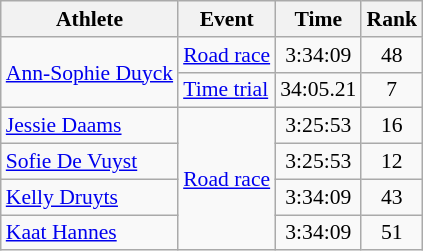<table class="wikitable" style="font-size:90%">
<tr>
<th>Athlete</th>
<th>Event</th>
<th>Time</th>
<th>Rank</th>
</tr>
<tr align=center>
<td rowspan=2 align=left><a href='#'>Ann-Sophie Duyck</a></td>
<td align=left><a href='#'>Road race</a></td>
<td>3:34:09</td>
<td>48</td>
</tr>
<tr align=center>
<td align=left><a href='#'>Time trial</a></td>
<td>34:05.21</td>
<td>7</td>
</tr>
<tr align=center>
<td align=left><a href='#'>Jessie Daams</a></td>
<td align=left rowspan=4><a href='#'>Road race</a></td>
<td>3:25:53</td>
<td>16</td>
</tr>
<tr align=center>
<td align=left><a href='#'>Sofie De Vuyst</a></td>
<td>3:25:53</td>
<td>12</td>
</tr>
<tr align=center>
<td align=left><a href='#'>Kelly Druyts</a></td>
<td>3:34:09</td>
<td>43</td>
</tr>
<tr align=center>
<td align=left><a href='#'>Kaat Hannes</a></td>
<td>3:34:09</td>
<td>51</td>
</tr>
</table>
